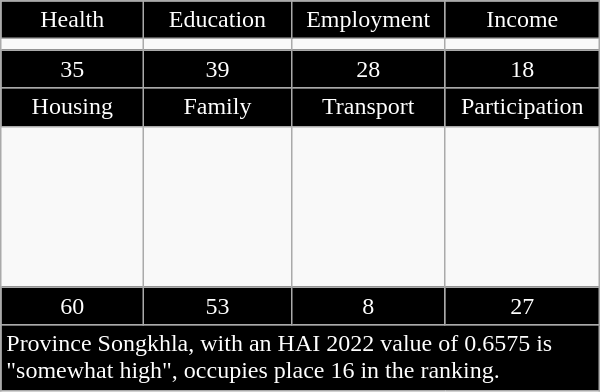<table class="wikitable floatright" style="width:400px;">
<tr>
<td style="text-align:center; width:100px; background:black; color:white;">Health</td>
<td style="text-align:center; width:100px; background:black; color:white;">Education</td>
<td style="text-align:center; width:100px; background:black; color:white;">Employment</td>
<td style="text-align:center; width:100px; background:black; color:white;">Income</td>
</tr>
<tr>
<td></td>
<td></td>
<td></td>
<td></td>
</tr>
<tr>
<td style="text-align:center; background:black; color:white;">35</td>
<td style="text-align:center; background:black; color:white;">39</td>
<td style="text-align:center; background:black; color:white;">28</td>
<td style="text-align:center; background:black; color:white;">18</td>
</tr>
<tr>
<td style="text-align:center; background:black; color:white;">Housing</td>
<td style="text-align:center; background:black; color:white;">Family</td>
<td style="text-align:center; background:black; color:white;">Transport</td>
<td style="text-align:center; background:black; color:white;">Participation</td>
</tr>
<tr>
<td style="height:100px;"></td>
<td></td>
<td></td>
<td></td>
</tr>
<tr>
<td style="text-align:center; background:black; color:white;">60</td>
<td style="text-align:center; background:black; color:white;">53</td>
<td style="text-align:center; background:black; color:white;">8</td>
<td style="text-align:center; background:black; color:white;">27</td>
</tr>
<tr>
<td colspan="4"; style="background:black; color:white;">Province Songkhla, with an HAI 2022 value of 0.6575 is "somewhat high", occupies place 16 in the ranking.</td>
</tr>
</table>
